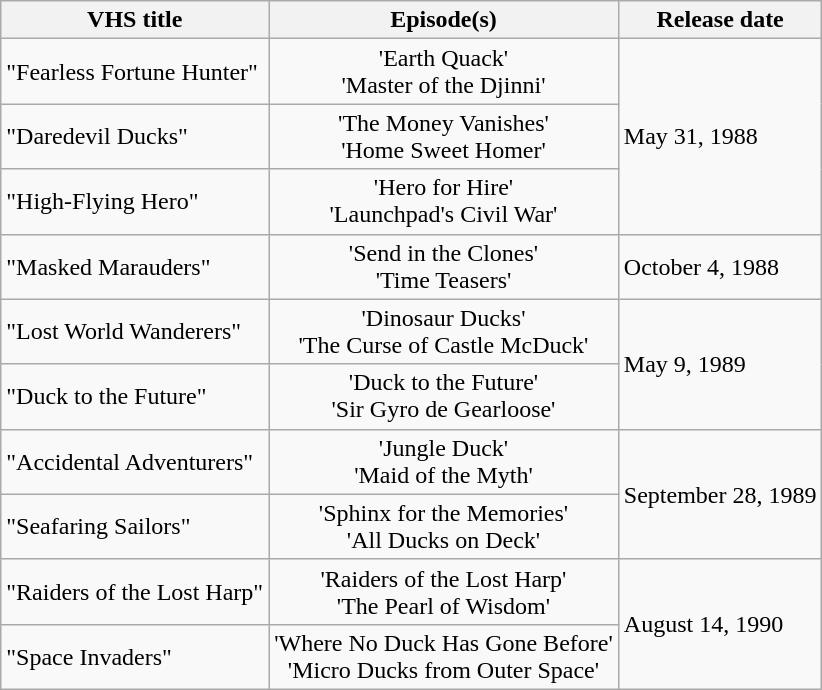<table class="wikitable">
<tr>
<th>VHS title</th>
<th>Episode(s)</th>
<th>Release date</th>
</tr>
<tr>
<td>"Fearless Fortune Hunter"</td>
<td style="text-align:center;">'Earth Quack'<br>'Master of the Djinni'</td>
<td rowspan="3">May 31, 1988</td>
</tr>
<tr>
<td>"Daredevil Ducks"</td>
<td style="text-align:center;">'The Money Vanishes'<br>'Home Sweet Homer'</td>
</tr>
<tr>
<td>"High-Flying Hero"</td>
<td style="text-align:center;">'Hero for Hire'<br>'Launchpad's Civil War'</td>
</tr>
<tr>
<td>"Masked Marauders"</td>
<td style="text-align:center;">'Send in the Clones'<br>'Time Teasers'</td>
<td>October 4, 1988</td>
</tr>
<tr>
<td>"Lost World Wanderers"</td>
<td style="text-align:center;">'Dinosaur Ducks'<br>'The Curse of Castle McDuck'</td>
<td rowspan="2">May 9, 1989</td>
</tr>
<tr>
<td>"Duck to the Future"</td>
<td style="text-align:center;">'Duck to the Future'<br>'Sir Gyro de Gearloose'</td>
</tr>
<tr>
<td>"Accidental Adventurers"</td>
<td style="text-align:center;">'Jungle Duck'<br>'Maid of the Myth'</td>
<td rowspan="2">September 28, 1989</td>
</tr>
<tr>
<td>"Seafaring Sailors"</td>
<td style="text-align:center;">'Sphinx for the Memories'<br>'All Ducks on Deck'</td>
</tr>
<tr>
<td>"Raiders of the Lost Harp"</td>
<td style="text-align:center;">'Raiders of the Lost Harp'<br>'The Pearl of Wisdom'</td>
<td rowspan="2">August 14, 1990</td>
</tr>
<tr>
<td>"Space Invaders"</td>
<td style="text-align:center;">'Where No Duck Has Gone Before'<br>'Micro Ducks from Outer Space'</td>
</tr>
</table>
